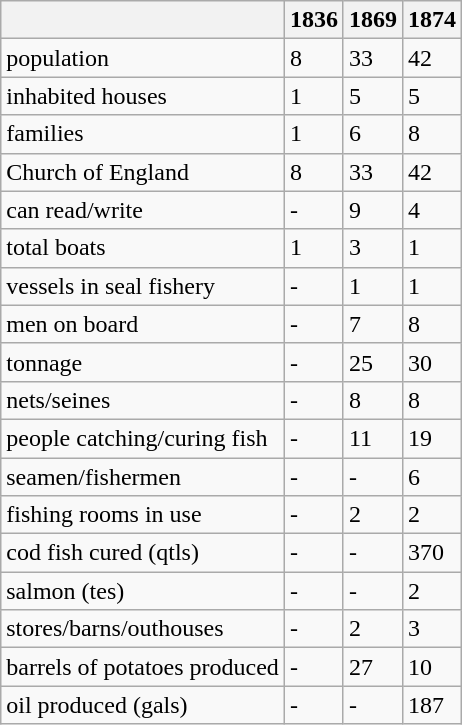<table class="wikitable">
<tr>
<th></th>
<th>1836</th>
<th>1869</th>
<th>1874</th>
</tr>
<tr>
<td>population</td>
<td>8</td>
<td>33</td>
<td>42</td>
</tr>
<tr>
<td>inhabited houses</td>
<td>1</td>
<td>5</td>
<td>5</td>
</tr>
<tr>
<td>families</td>
<td>1</td>
<td>6</td>
<td>8</td>
</tr>
<tr>
<td>Church of England</td>
<td>8</td>
<td>33</td>
<td>42</td>
</tr>
<tr>
<td>can read/write</td>
<td>-</td>
<td>9</td>
<td>4</td>
</tr>
<tr>
<td>total boats</td>
<td>1</td>
<td>3</td>
<td>1</td>
</tr>
<tr>
<td>vessels in seal fishery</td>
<td>-</td>
<td>1</td>
<td>1</td>
</tr>
<tr>
<td>men on board</td>
<td>-</td>
<td>7</td>
<td>8</td>
</tr>
<tr>
<td>tonnage</td>
<td>-</td>
<td>25</td>
<td>30</td>
</tr>
<tr>
<td>nets/seines</td>
<td>-</td>
<td>8</td>
<td>8</td>
</tr>
<tr>
<td>people catching/curing fish</td>
<td>-</td>
<td>11</td>
<td>19</td>
</tr>
<tr>
<td>seamen/fishermen</td>
<td>-</td>
<td>-</td>
<td>6</td>
</tr>
<tr>
<td>fishing rooms in use</td>
<td>-</td>
<td>2</td>
<td>2</td>
</tr>
<tr>
<td>cod fish cured (qtls)</td>
<td>-</td>
<td>-</td>
<td>370</td>
</tr>
<tr>
<td>salmon (tes)</td>
<td>-</td>
<td>-</td>
<td>2</td>
</tr>
<tr>
<td>stores/barns/outhouses</td>
<td>-</td>
<td>2</td>
<td>3</td>
</tr>
<tr>
<td>barrels of potatoes produced</td>
<td>-</td>
<td>27</td>
<td>10</td>
</tr>
<tr>
<td>oil produced (gals)</td>
<td>-</td>
<td>-</td>
<td>187</td>
</tr>
</table>
